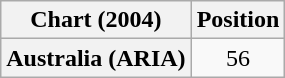<table class="wikitable plainrowheaders" style="text-align:center">
<tr>
<th scope="col">Chart (2004)</th>
<th scope="col">Position</th>
</tr>
<tr>
<th scope="row">Australia (ARIA)</th>
<td>56</td>
</tr>
</table>
